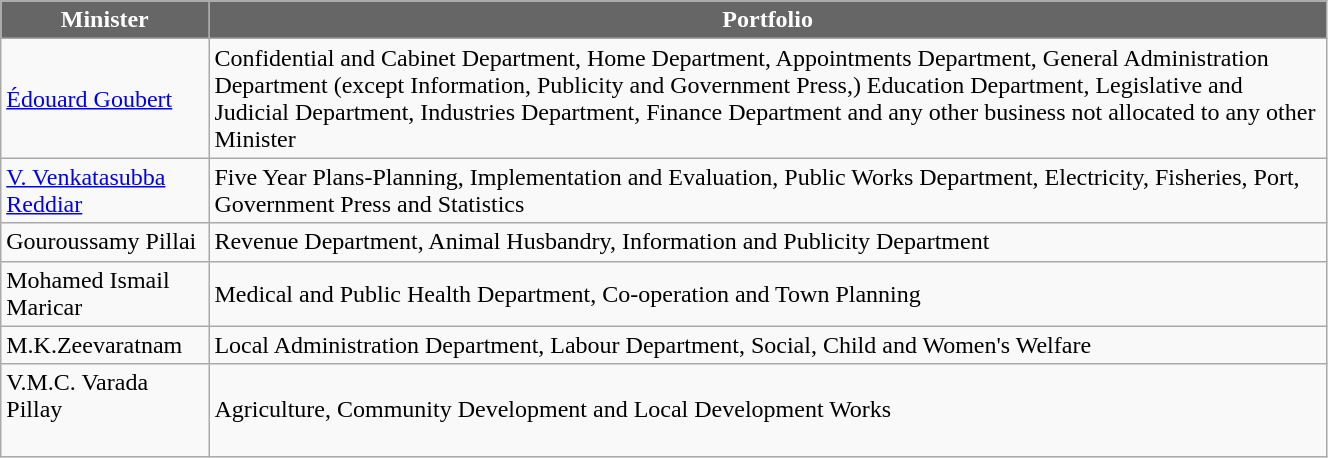<table class="wikitable" width="70%" style="font-size: x-big; font-family: verdana">
<tr>
<th style="background-color:#666666; color:white">Minister</th>
<th style="background-color:#666666; color:white">Portfolio</th>
</tr>
<tr -->
<td><a href='#'>Édouard Goubert</a><br></td>
<td>Confidential and Cabinet Department, Home Department, Appointments Department, General Administration Department (except Information, Publicity and Government Press,) Education Department, Legislative and Judicial Department, Industries Department, Finance Department and any other business not allocated to any other Minister</td>
</tr>
<tr -->
<td><a href='#'>V. Venkatasubba Reddiar</a><br></td>
<td>Five Year Plans-Planning, Implementation and Evaluation, Public Works Department, Electricity, Fisheries, Port, Government Press and Statistics</td>
</tr>
<tr -->
<td>Gouroussamy Pillai<br></td>
<td>Revenue Department, Animal Husbandry, Information and Publicity Department</td>
</tr>
<tr -->
<td>Mohamed Ismail Maricar<br></td>
<td>Medical and Public Health Department, Co-operation and Town Planning</td>
</tr>
<tr -->
<td>M.K.Zeevaratnam</td>
<td>Local Administration Department, Labour Department, Social, Child and Women's Welfare</td>
</tr>
<tr -->
<td>V.M.C. Varada Pillay<br><br></td>
<td>Agriculture, Community Development and Local Development Works</td>
</tr>
</table>
